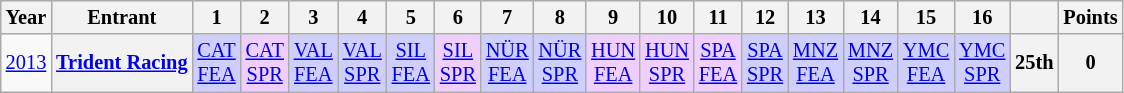<table class="wikitable" style="text-align:center; font-size:85%">
<tr>
<th>Year</th>
<th>Entrant</th>
<th>1</th>
<th>2</th>
<th>3</th>
<th>4</th>
<th>5</th>
<th>6</th>
<th>7</th>
<th>8</th>
<th>9</th>
<th>10</th>
<th>11</th>
<th>12</th>
<th>13</th>
<th>14</th>
<th>15</th>
<th>16</th>
<th></th>
<th>Points</th>
</tr>
<tr>
<td><a href='#'>2013</a></td>
<th nowrap><a href='#'>Trident Racing</a></th>
<td style="background:#CFCFFF;"><a href='#'>CAT<br>FEA</a><br></td>
<td style="background:#EFCFFF;"><a href='#'>CAT<br>SPR</a><br></td>
<td style="background:#CFCFFF;"><a href='#'>VAL<br>FEA</a><br></td>
<td style="background:#CFCFFF;"><a href='#'>VAL<br>SPR</a><br></td>
<td style="background:#CFCFFF;"><a href='#'>SIL<br>FEA</a><br></td>
<td style="background:#EFCFFF;"><a href='#'>SIL<br>SPR</a><br></td>
<td style="background:#CFCFFF;"><a href='#'>NÜR<br>FEA</a><br></td>
<td style="background:#CFCFFF;"><a href='#'>NÜR<br>SPR</a><br></td>
<td style="background:#EFCFFF;"><a href='#'>HUN<br>FEA</a><br></td>
<td style="background:#EFCFFF;"><a href='#'>HUN<br>SPR</a><br></td>
<td style="background:#EFCFFF;"><a href='#'>SPA<br>FEA</a><br></td>
<td style="background:#CFCFFF;"><a href='#'>SPA<br>SPR</a><br></td>
<td style="background:#CFCFFF;"><a href='#'>MNZ<br>FEA</a><br></td>
<td style="background:#CFCFFF;"><a href='#'>MNZ<br>SPR</a><br></td>
<td style="background:#CFCFFF;"><a href='#'>YMC<br>FEA</a><br></td>
<td style="background:#CFCFFF;"><a href='#'>YMC<br>SPR</a><br></td>
<th>25th</th>
<th>0</th>
</tr>
</table>
